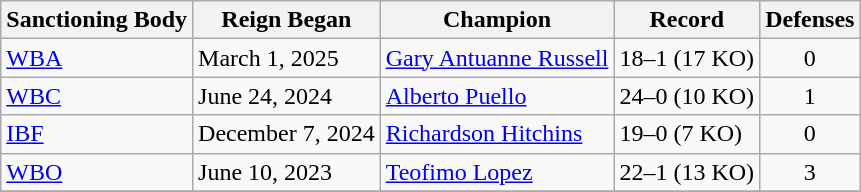<table class="wikitable">
<tr>
<th>Sanctioning Body</th>
<th>Reign Began</th>
<th>Champion</th>
<th>Record</th>
<th>Defenses</th>
</tr>
<tr>
<td><a href='#'>WBA</a></td>
<td>March 1, 2025</td>
<td><a href='#'>Gary Antuanne Russell</a></td>
<td>18–1 (17 KO)</td>
<td align=center>0</td>
</tr>
<tr>
<td><a href='#'>WBC</a></td>
<td>June 24, 2024</td>
<td><a href='#'>Alberto Puello</a></td>
<td>24–0 (10 KO)</td>
<td align=center>1</td>
</tr>
<tr>
<td><a href='#'>IBF</a></td>
<td>December 7, 2024</td>
<td><a href='#'>Richardson Hitchins</a></td>
<td>19–0 (7 KO)</td>
<td align=center>0</td>
</tr>
<tr>
<td><a href='#'>WBO</a></td>
<td>June 10, 2023</td>
<td><a href='#'>Teofimo Lopez</a></td>
<td>22–1 (13 KO)</td>
<td align=center>3</td>
</tr>
<tr>
</tr>
</table>
